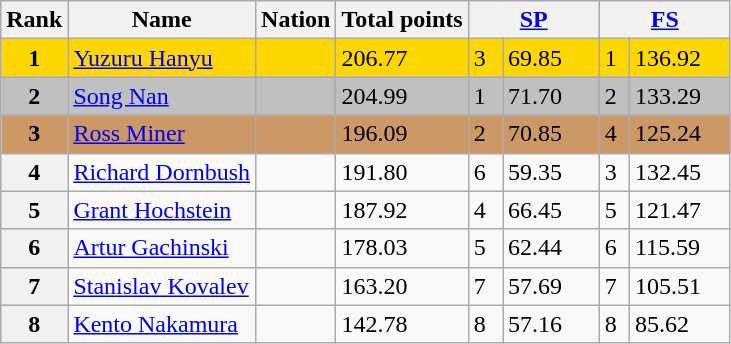<table class="wikitable sortable">
<tr>
<th>Rank</th>
<th>Name</th>
<th>Nation</th>
<th>Total points</th>
<th colspan="2" width="80px"><a href='#'>SP</a></th>
<th colspan="2" width="80px"><a href='#'>FS</a></th>
</tr>
<tr bgcolor="gold">
<td align="center"><strong>1</strong></td>
<td><a href='#'>Yuzuru Hanyu</a></td>
<td></td>
<td>206.77</td>
<td>3</td>
<td>69.85</td>
<td>1</td>
<td>136.92</td>
</tr>
<tr bgcolor="silver">
<td align="center"><strong>2</strong></td>
<td><a href='#'>Song Nan</a></td>
<td></td>
<td>204.99</td>
<td>1</td>
<td>71.70</td>
<td>2</td>
<td>133.29</td>
</tr>
<tr bgcolor="cc9966">
<td align="center"><strong>3</strong></td>
<td><a href='#'>Ross Miner</a></td>
<td></td>
<td>196.09</td>
<td>2</td>
<td>70.85</td>
<td>4</td>
<td>125.24</td>
</tr>
<tr>
<th>4</th>
<td><a href='#'>Richard Dornbush</a></td>
<td></td>
<td>191.80</td>
<td>6</td>
<td>59.35</td>
<td>3</td>
<td>132.45</td>
</tr>
<tr>
<th>5</th>
<td><a href='#'>Grant Hochstein</a></td>
<td></td>
<td>187.92</td>
<td>4</td>
<td>66.45</td>
<td>5</td>
<td>121.47</td>
</tr>
<tr>
<th>6</th>
<td><a href='#'>Artur Gachinski</a></td>
<td></td>
<td>178.03</td>
<td>5</td>
<td>62.44</td>
<td>6</td>
<td>115.59</td>
</tr>
<tr>
<th>7</th>
<td><a href='#'>Stanislav Kovalev</a></td>
<td></td>
<td>163.20</td>
<td>7</td>
<td>57.69</td>
<td>7</td>
<td>105.51</td>
</tr>
<tr>
<th>8</th>
<td><a href='#'>Kento Nakamura</a></td>
<td></td>
<td>142.78</td>
<td>8</td>
<td>57.16</td>
<td>8</td>
<td>85.62</td>
</tr>
</table>
